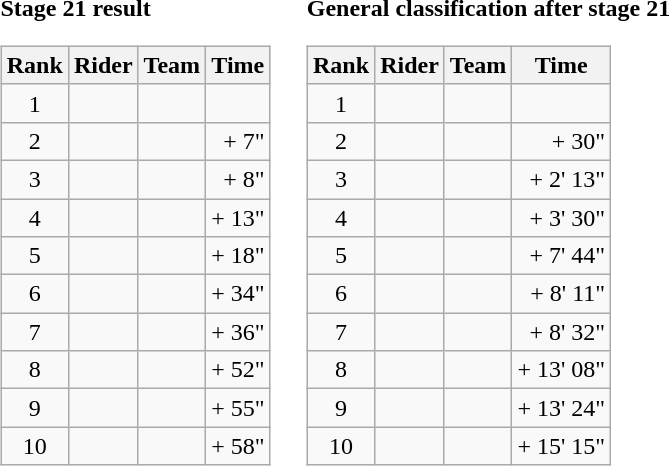<table>
<tr>
<td><strong>Stage 21 result</strong><br><table class="wikitable">
<tr>
<th scope="col">Rank</th>
<th scope="col">Rider</th>
<th scope="col">Team</th>
<th scope="col">Time</th>
</tr>
<tr>
<td style="text-align:center;">1</td>
<td></td>
<td></td>
<td style="text-align:right;"></td>
</tr>
<tr>
<td style="text-align:center;">2</td>
<td></td>
<td></td>
<td style="text-align:right;">+ 7"</td>
</tr>
<tr>
<td style="text-align:center;">3</td>
<td></td>
<td></td>
<td style="text-align:right;">+ 8"</td>
</tr>
<tr>
<td style="text-align:center;">4</td>
<td></td>
<td></td>
<td style="text-align:right;">+ 13"</td>
</tr>
<tr>
<td style="text-align:center;">5</td>
<td></td>
<td></td>
<td style="text-align:right;">+ 18"</td>
</tr>
<tr>
<td style="text-align:center;">6</td>
<td></td>
<td></td>
<td style="text-align:right;">+ 34"</td>
</tr>
<tr>
<td style="text-align:center;">7</td>
<td></td>
<td></td>
<td style="text-align:right;">+ 36"</td>
</tr>
<tr>
<td style="text-align:center;">8</td>
<td></td>
<td></td>
<td style="text-align:right;">+ 52"</td>
</tr>
<tr>
<td style="text-align:center;">9</td>
<td></td>
<td></td>
<td style="text-align:right;">+ 55"</td>
</tr>
<tr>
<td style="text-align:center;">10</td>
<td></td>
<td></td>
<td style="text-align:right;">+ 58"</td>
</tr>
</table>
</td>
<td></td>
<td><strong>General classification after stage 21</strong><br><table class="wikitable">
<tr>
<th scope="col">Rank</th>
<th scope="col">Rider</th>
<th scope="col">Team</th>
<th scope="col">Time</th>
</tr>
<tr>
<td style="text-align:center;">1</td>
<td></td>
<td></td>
<td style="text-align:right;"></td>
</tr>
<tr>
<td style="text-align:center;">2</td>
<td></td>
<td></td>
<td style="text-align:right;">+ 30"</td>
</tr>
<tr>
<td style="text-align:center;">3</td>
<td></td>
<td></td>
<td style="text-align:right;">+ 2' 13"</td>
</tr>
<tr>
<td style="text-align:center;">4</td>
<td></td>
<td></td>
<td style="text-align:right;">+ 3' 30"</td>
</tr>
<tr>
<td style="text-align:center;">5</td>
<td></td>
<td></td>
<td style="text-align:right;">+ 7' 44"</td>
</tr>
<tr>
<td style="text-align:center;">6</td>
<td></td>
<td></td>
<td style="text-align:right;">+ 8' 11"</td>
</tr>
<tr>
<td style="text-align:center;">7</td>
<td></td>
<td></td>
<td style="text-align:right;">+ 8' 32"</td>
</tr>
<tr>
<td style="text-align:center;">8</td>
<td></td>
<td></td>
<td style="text-align:right;">+ 13' 08"</td>
</tr>
<tr>
<td style="text-align:center;">9</td>
<td></td>
<td></td>
<td style="text-align:right;">+ 13' 24"</td>
</tr>
<tr>
<td style="text-align:center;">10</td>
<td></td>
<td></td>
<td style="text-align:right;">+ 15' 15"</td>
</tr>
</table>
</td>
</tr>
</table>
